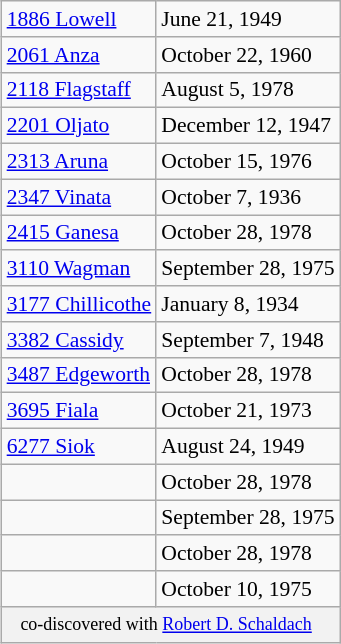<table class="wikitable" align="right" style="margin: 1em; margin-top: 0; font-size: 0.9em;">
<tr>
<td><a href='#'>1886 Lowell</a></td>
<td>June 21, 1949</td>
</tr>
<tr>
<td><a href='#'>2061 Anza</a></td>
<td>October 22, 1960</td>
</tr>
<tr>
<td><a href='#'>2118 Flagstaff</a></td>
<td>August 5, 1978</td>
</tr>
<tr>
<td><a href='#'>2201 Oljato</a></td>
<td>December 12, 1947</td>
</tr>
<tr>
<td><a href='#'>2313 Aruna</a></td>
<td>October 15, 1976</td>
</tr>
<tr>
<td><a href='#'>2347 Vinata</a></td>
<td>October 7, 1936</td>
</tr>
<tr>
<td><a href='#'>2415 Ganesa</a></td>
<td>October 28, 1978</td>
</tr>
<tr>
<td><a href='#'>3110 Wagman</a></td>
<td>September 28, 1975</td>
</tr>
<tr>
<td><a href='#'>3177 Chillicothe</a></td>
<td>January 8, 1934</td>
</tr>
<tr>
<td><a href='#'>3382 Cassidy</a></td>
<td>September 7, 1948</td>
</tr>
<tr>
<td><a href='#'>3487 Edgeworth</a></td>
<td>October 28, 1978</td>
</tr>
<tr>
<td><a href='#'>3695 Fiala</a></td>
<td>October 21, 1973</td>
</tr>
<tr>
<td><a href='#'>6277 Siok</a> </td>
<td>August 24, 1949</td>
</tr>
<tr>
<td></td>
<td>October 28, 1978</td>
</tr>
<tr>
<td></td>
<td>September 28, 1975</td>
</tr>
<tr>
<td></td>
<td>October 28, 1978</td>
</tr>
<tr>
<td></td>
<td>October 10, 1975</td>
</tr>
<tr>
<th colspan=2 style="font-size: smaller; font-weight: normal; text-align: left; padding: 4px 12px;"> co-discovered with <a href='#'>Robert D. Schaldach</a></th>
</tr>
</table>
